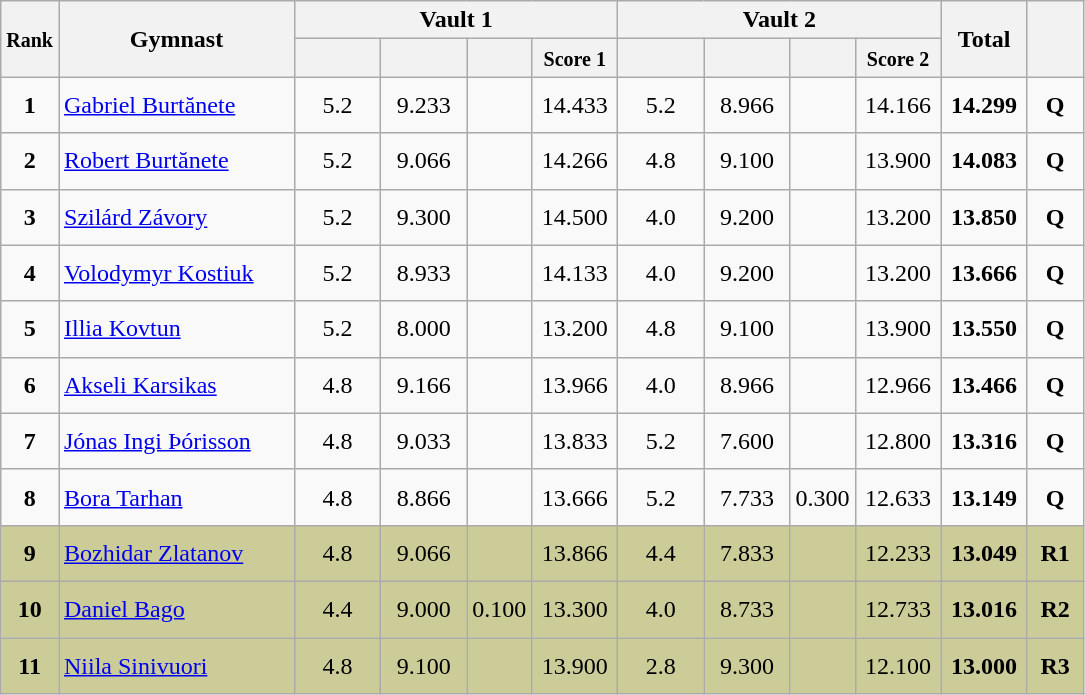<table style="text-align:center;" class="wikitable sortable">
<tr>
<th style="width:15px;" rowspan="2"><small>Rank</small></th>
<th style="width:150px;" rowspan="2">Gymnast</th>
<th colspan="4">Vault 1</th>
<th colspan="4">Vault 2</th>
<th style="width:50px;" rowspan="2">Total</th>
<th style="width:30px;" rowspan="2"><small></small></th>
</tr>
<tr>
<th style="width:50px;"><small></small></th>
<th style="width:50px;"><small></small></th>
<th style="width:20px;"><small></small></th>
<th style="width:50px;"><small>Score 1</small></th>
<th style="width:50px;"><small></small></th>
<th style="width:50px;"><small></small></th>
<th style="width:20px;"><small></small></th>
<th style="width:50px;"><small>Score 2</small></th>
</tr>
<tr>
<td scope="row" style="text-align:center"><strong>1</strong></td>
<td style="height:30px; text-align:left;"> <a href='#'>Gabriel Burtănete</a></td>
<td>5.2</td>
<td>9.233</td>
<td></td>
<td>14.433</td>
<td>5.2</td>
<td>8.966</td>
<td></td>
<td>14.166</td>
<td><strong>14.299</strong></td>
<td><strong>Q</strong></td>
</tr>
<tr>
<td scope="row" style="text-align:center"><strong>2</strong></td>
<td style="height:30px; text-align:left;"> <a href='#'>Robert Burtănete</a></td>
<td>5.2</td>
<td>9.066</td>
<td></td>
<td>14.266</td>
<td>4.8</td>
<td>9.100</td>
<td></td>
<td>13.900</td>
<td><strong>14.083</strong></td>
<td><strong>Q</strong></td>
</tr>
<tr>
<td scope="row" style="text-align:center"><strong>3</strong></td>
<td style="height:30px; text-align:left;"> <a href='#'>Szilárd Závory</a></td>
<td>5.2</td>
<td>9.300</td>
<td></td>
<td>14.500</td>
<td>4.0</td>
<td>9.200</td>
<td></td>
<td>13.200</td>
<td><strong>13.850</strong></td>
<td><strong>Q</strong></td>
</tr>
<tr>
<td scope="row" style="text-align:center"><strong>4</strong></td>
<td style="height:30px; text-align:left;"> <a href='#'>Volodymyr Kostiuk</a></td>
<td>5.2</td>
<td>8.933</td>
<td></td>
<td>14.133</td>
<td>4.0</td>
<td>9.200</td>
<td></td>
<td>13.200</td>
<td><strong>13.666</strong></td>
<td><strong>Q</strong></td>
</tr>
<tr>
<td scope="row" style="text-align:center"><strong>5</strong></td>
<td style="height:30px; text-align:left;"> <a href='#'>Illia Kovtun</a></td>
<td>5.2</td>
<td>8.000</td>
<td></td>
<td>13.200</td>
<td>4.8</td>
<td>9.100</td>
<td></td>
<td>13.900</td>
<td><strong>13.550</strong></td>
<td><strong>Q</strong></td>
</tr>
<tr>
<td scope="row" style="text-align:center"><strong>6</strong></td>
<td style="height:30px; text-align:left;"> <a href='#'>Akseli Karsikas</a></td>
<td>4.8</td>
<td>9.166</td>
<td></td>
<td>13.966</td>
<td>4.0</td>
<td>8.966</td>
<td></td>
<td>12.966</td>
<td><strong>13.466</strong></td>
<td><strong>Q</strong></td>
</tr>
<tr>
<td scope="row" style="text-align:center"><strong>7</strong></td>
<td style="height:30px; text-align:left;"> <a href='#'>Jónas Ingi Þórisson</a></td>
<td>4.8</td>
<td>9.033</td>
<td></td>
<td>13.833</td>
<td>5.2</td>
<td>7.600</td>
<td></td>
<td>12.800</td>
<td><strong>13.316</strong></td>
<td><strong>Q</strong></td>
</tr>
<tr>
<td scope="row" style="text-align:center"><strong>8</strong></td>
<td style="height:30px; text-align:left;"> <a href='#'>Bora Tarhan</a></td>
<td>4.8</td>
<td>8.866</td>
<td></td>
<td>13.666</td>
<td>5.2</td>
<td>7.733</td>
<td>0.300</td>
<td>12.633</td>
<td><strong>13.149</strong></td>
<td><strong>Q</strong></td>
</tr>
<tr style="background:#cccc99;">
<td scope="row" style="text-align:center"><strong>9</strong></td>
<td style="height:30px; text-align:left;"> <a href='#'>Bozhidar Zlatanov</a></td>
<td>4.8</td>
<td>9.066</td>
<td></td>
<td>13.866</td>
<td>4.4</td>
<td>7.833</td>
<td></td>
<td>12.233</td>
<td><strong>13.049</strong></td>
<td><strong>R1</strong></td>
</tr>
<tr style="background:#cccc99;">
<td scope="row" style="text-align:center"><strong>10</strong></td>
<td style="height:30px; text-align:left;"> <a href='#'>Daniel Bago</a></td>
<td>4.4</td>
<td>9.000</td>
<td>0.100</td>
<td>13.300</td>
<td>4.0</td>
<td>8.733</td>
<td></td>
<td>12.733</td>
<td><strong>13.016</strong></td>
<td><strong>R2</strong></td>
</tr>
<tr style="background:#cccc99;">
<td scope="row" style="text-align:center"><strong>11</strong></td>
<td style="height:30px; text-align:left;"> <a href='#'>Niila Sinivuori</a></td>
<td>4.8</td>
<td>9.100</td>
<td></td>
<td>13.900</td>
<td>2.8</td>
<td>9.300</td>
<td></td>
<td>12.100</td>
<td><strong>13.000</strong></td>
<td><strong>R3</strong></td>
</tr>
</table>
